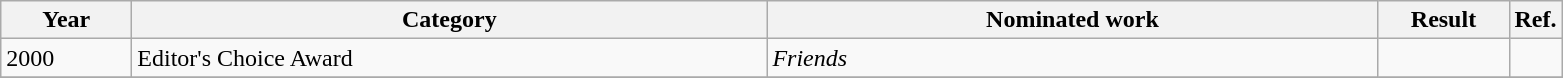<table class=wikitable>
<tr>
<th scope="col" style="width:5em;">Year</th>
<th scope="col" style="width:26em;">Category</th>
<th scope="col" style="width:25em;">Nominated work</th>
<th scope="col" style="width:5em;">Result</th>
<th>Ref.</th>
</tr>
<tr>
<td>2000</td>
<td>Editor's Choice Award</td>
<td><em>Friends</em></td>
<td></td>
<td></td>
</tr>
<tr>
</tr>
</table>
